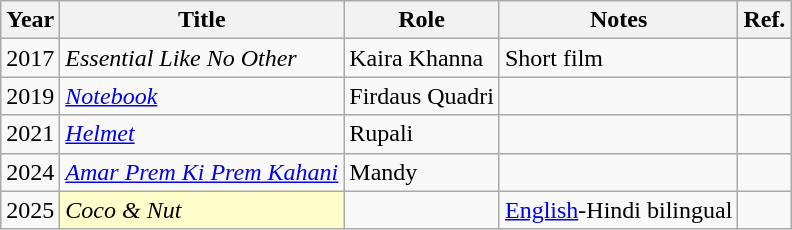<table class="wikitable sortable plainrowheaders">
<tr style="text-align:center;">
<th scope="col">Year</th>
<th scope="col">Title</th>
<th scope="col">Role</th>
<th scope="col">Notes</th>
<th scope="col" class = "unsortable">Ref.</th>
</tr>
<tr>
<td>2017</td>
<td><em>Essential Like No Other</em></td>
<td>Kaira Khanna</td>
<td>Short film</td>
<td></td>
</tr>
<tr>
<td>2019</td>
<td><em><a href='#'>Notebook</a></em></td>
<td>Firdaus Quadri</td>
<td></td>
<td></td>
</tr>
<tr>
<td>2021</td>
<td><em><a href='#'>Helmet</a></em></td>
<td>Rupali</td>
<td></td>
<td></td>
</tr>
<tr>
<td>2024</td>
<td><em><a href='#'>Amar Prem Ki Prem Kahani</a></em></td>
<td>Mandy</td>
<td></td>
<td></td>
</tr>
<tr>
<td>2025</td>
<td style="background:#FFFFCC;"><em>Coco & Nut</em> </td>
<td></td>
<td><a href='#'>English</a>-Hindi bilingual</td>
<td></td>
</tr>
</table>
